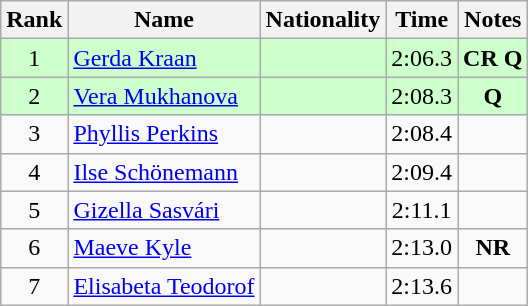<table class="wikitable sortable" style="text-align:center">
<tr>
<th>Rank</th>
<th>Name</th>
<th>Nationality</th>
<th>Time</th>
<th>Notes</th>
</tr>
<tr bgcolor=ccffcc>
<td>1</td>
<td align=left><a href='#'>Gerda Kraan</a></td>
<td align=left></td>
<td>2:06.3</td>
<td><strong>CR Q</strong></td>
</tr>
<tr bgcolor=ccffcc>
<td>2</td>
<td align=left><a href='#'>Vera Mukhanova</a></td>
<td align=left></td>
<td>2:08.3</td>
<td><strong>Q</strong></td>
</tr>
<tr>
<td>3</td>
<td align=left><a href='#'>Phyllis Perkins</a></td>
<td align=left></td>
<td>2:08.4</td>
<td></td>
</tr>
<tr>
<td>4</td>
<td align=left><a href='#'>Ilse Schönemann</a></td>
<td align=left></td>
<td>2:09.4</td>
<td></td>
</tr>
<tr>
<td>5</td>
<td align=left><a href='#'>Gizella Sasvári</a></td>
<td align=left></td>
<td>2:11.1</td>
<td></td>
</tr>
<tr>
<td>6</td>
<td align=left><a href='#'>Maeve Kyle</a></td>
<td align=left></td>
<td>2:13.0</td>
<td><strong>NR</strong></td>
</tr>
<tr>
<td>7</td>
<td align=left><a href='#'>Elisabeta Teodorof</a></td>
<td align=left></td>
<td>2:13.6</td>
<td></td>
</tr>
</table>
